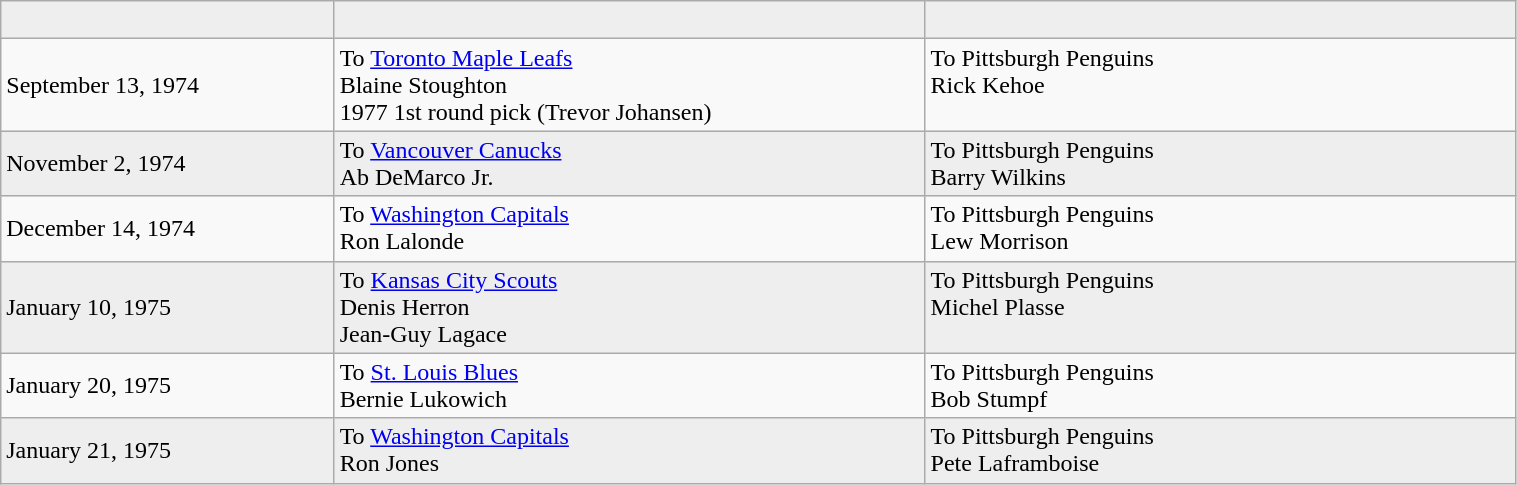<table class="wikitable" style="border:1px solid #999999; width:80%;">
<tr bgcolor="eeeeee">
<td style="width:22%;"></td>
<td style="width:39%;" valign="top"><br></td>
<td style="width:39%;" valign="top"><br></td>
</tr>
<tr>
<td style="width:22%;">September 13, 1974</td>
<td style="width:39%;" valign="top">To <a href='#'>Toronto Maple Leafs</a><br>Blaine Stoughton<br>1977 1st round pick (Trevor Johansen)</td>
<td style="width:39%;" valign="top">To Pittsburgh Penguins<br>Rick Kehoe</td>
</tr>
<tr bgcolor="eeeeee">
<td style="width:22%;">November 2, 1974</td>
<td style="width:39%;" valign="top">To <a href='#'>Vancouver Canucks</a><br>Ab DeMarco Jr.</td>
<td style="width:39%;" valign="top">To Pittsburgh Penguins<br>Barry Wilkins</td>
</tr>
<tr>
<td style="width:22%;">December 14, 1974</td>
<td style="width:39%;" valign="top">To <a href='#'>Washington Capitals</a><br>Ron Lalonde</td>
<td style="width:39%;" valign="top">To Pittsburgh Penguins<br>Lew Morrison</td>
</tr>
<tr bgcolor="eeeeee">
<td style="width:22%;">January 10, 1975</td>
<td style="width:39%;" valign="top">To <a href='#'>Kansas City Scouts</a><br>Denis Herron<br>Jean-Guy Lagace</td>
<td style="width:39%;" valign="top">To Pittsburgh Penguins<br>Michel Plasse</td>
</tr>
<tr>
<td style="width:22%;">January 20, 1975</td>
<td style="width:39%;" valign="top">To <a href='#'>St. Louis Blues</a><br>Bernie Lukowich</td>
<td style="width:39%;" valign="top">To Pittsburgh Penguins<br>Bob Stumpf</td>
</tr>
<tr bgcolor="eeeeee">
<td style="width:22%;">January 21, 1975</td>
<td style="width:39%;" valign="top">To <a href='#'>Washington Capitals</a><br>Ron Jones</td>
<td style="width:39%;" valign="top">To Pittsburgh Penguins<br>Pete Laframboise</td>
</tr>
</table>
